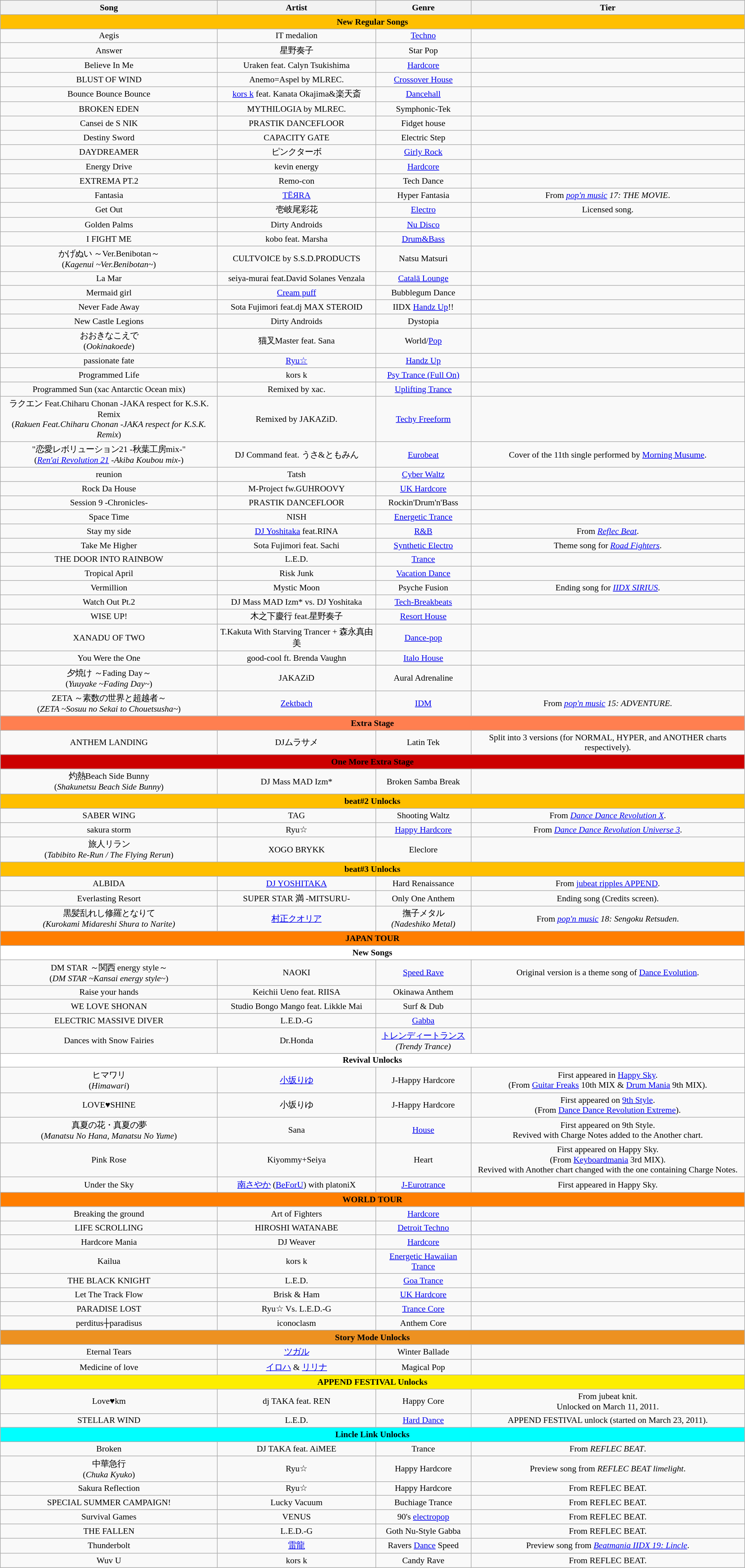<table class="wikitable sortable" style="font-size:90%; text-align:center;">
<tr>
<th><strong>Song</strong></th>
<th><strong>Artist</strong></th>
<th><strong>Genre</strong></th>
<th><strong>Tier</strong></th>
</tr>
<tr>
<th colspan="5" style="background:#FFBF00;">New Regular Songs</th>
</tr>
<tr>
<td>Aegis</td>
<td>IT medalion</td>
<td><a href='#'>Techno</a></td>
<td></td>
</tr>
<tr>
<td>Answer</td>
<td>星野奏子</td>
<td>Star Pop</td>
<td></td>
</tr>
<tr>
<td>Believe In Me</td>
<td>Uraken feat. Calyn Tsukishima</td>
<td><a href='#'>Hardcore</a></td>
<td></td>
</tr>
<tr>
<td>BLUST OF WIND</td>
<td>Anemo=Aspel by MLREC.</td>
<td><a href='#'>Crossover House</a></td>
<td></td>
</tr>
<tr>
<td>Bounce Bounce Bounce</td>
<td><a href='#'>kors k</a> feat. Kanata Okajima&楽天斎</td>
<td><a href='#'>Dancehall</a></td>
<td></td>
</tr>
<tr>
<td>BROKEN EDEN</td>
<td>MYTHILOGIA by MLREC.</td>
<td>Symphonic-Tek</td>
<td></td>
</tr>
<tr>
<td>Cansei de S NIK</td>
<td>PRASTIK DANCEFLOOR</td>
<td>Fidget house</td>
<td></td>
</tr>
<tr>
<td>Destiny Sword</td>
<td>CAPACITY GATE</td>
<td>Electric Step</td>
<td></td>
</tr>
<tr>
<td>DAYDREAMER</td>
<td>ピンクターボ</td>
<td><a href='#'>Girly Rock</a></td>
<td></td>
</tr>
<tr>
<td>Energy Drive</td>
<td>kevin energy</td>
<td><a href='#'>Hardcore</a></td>
<td></td>
</tr>
<tr>
<td>EXTREMA PT.2</td>
<td>Remo-con</td>
<td>Tech Dance</td>
<td></td>
</tr>
<tr>
<td>Fantasia</td>
<td><a href='#'>TЁЯRA</a></td>
<td>Hyper Fantasia</td>
<td>From <em><a href='#'>pop'n music</a> 17: THE MOVIE</em>.</td>
</tr>
<tr>
<td>Get Out</td>
<td>壱岐尾彩花</td>
<td><a href='#'>Electro</a></td>
<td>Licensed song.</td>
</tr>
<tr>
<td>Golden Palms</td>
<td>Dirty Androids</td>
<td><a href='#'>Nu Disco</a></td>
<td></td>
</tr>
<tr>
<td>I FIGHT ME</td>
<td>kobo feat. Marsha</td>
<td><a href='#'>Drum&Bass</a></td>
<td></td>
</tr>
<tr>
<td>かげぬい ～Ver.Benibotan～<br>(<em>Kagenui ~Ver.Benibotan~</em>)</td>
<td>CULTVOICE by S.S.D.PRODUCTS</td>
<td>Natsu Matsuri</td>
<td></td>
</tr>
<tr>
<td>La Mar</td>
<td>seiya-murai feat.David Solanes Venzala</td>
<td><a href='#'>Catalā Lounge</a></td>
<td></td>
</tr>
<tr>
<td>Mermaid girl</td>
<td><a href='#'>Cream puff</a></td>
<td>Bubblegum Dance</td>
<td></td>
</tr>
<tr>
<td>Never Fade Away</td>
<td>Sota Fujimori feat.dj MAX STEROID</td>
<td>IIDX <a href='#'>Handz Up</a>!!</td>
<td></td>
</tr>
<tr>
<td>New Castle Legions</td>
<td>Dirty Androids</td>
<td>Dystopia</td>
<td></td>
</tr>
<tr>
<td>おおきなこえで<br>(<em>Ookinakoede</em>)</td>
<td>猫叉Master feat. Sana</td>
<td>World/<a href='#'>Pop</a></td>
<td></td>
</tr>
<tr>
<td>passionate fate</td>
<td><a href='#'>Ryu☆</a></td>
<td><a href='#'>Handz Up</a></td>
<td></td>
</tr>
<tr>
<td>Programmed Life</td>
<td>kors k</td>
<td><a href='#'>Psy Trance (Full On)</a></td>
<td></td>
</tr>
<tr>
<td>Programmed Sun (xac Antarctic Ocean mix)</td>
<td>Remixed by xac.</td>
<td><a href='#'>Uplifting Trance</a></td>
<td></td>
</tr>
<tr>
<td>ラクエン Feat.Chiharu Chonan -JAKA respect for K.S.K. Remix<br>(<em>Rakuen Feat.Chiharu Chonan -JAKA respect for K.S.K. Remix</em>)</td>
<td>Remixed by JAKAZiD.</td>
<td><a href='#'>Techy Freeform</a></td>
<td></td>
</tr>
<tr>
<td>"恋愛レボリューション21 -秋葉工房mix-"<br>(<em><a href='#'>Ren'ai Revolution 21</a> -Akiba Koubou mix-</em>)</td>
<td>DJ Command feat. うさ&ともみん</td>
<td><a href='#'>Eurobeat</a></td>
<td>Cover of the 11th single performed by <a href='#'>Morning Musume</a>.</td>
</tr>
<tr>
<td>reunion</td>
<td>Tatsh</td>
<td><a href='#'>Cyber Waltz</a></td>
<td></td>
</tr>
<tr>
<td>Rock Da House</td>
<td>M-Project fw.GUHROOVY</td>
<td><a href='#'>UK Hardcore</a></td>
<td></td>
</tr>
<tr>
<td>Session 9 -Chronicles-</td>
<td>PRASTIK DANCEFLOOR</td>
<td>Rockin'Drum'n'Bass</td>
<td></td>
</tr>
<tr>
<td>Space Time</td>
<td>NISH</td>
<td><a href='#'>Energetic Trance</a></td>
<td></td>
</tr>
<tr>
<td>Stay my side</td>
<td><a href='#'>DJ Yoshitaka</a> feat.RINA</td>
<td><a href='#'>R&B</a></td>
<td>From <em><a href='#'>Reflec Beat</a></em>.</td>
</tr>
<tr>
<td>Take Me Higher</td>
<td>Sota Fujimori feat. Sachi</td>
<td><a href='#'>Synthetic Electro</a></td>
<td>Theme song for <em><a href='#'>Road Fighters</a></em>.</td>
</tr>
<tr>
<td>THE DOOR INTO RAINBOW</td>
<td>L.E.D.</td>
<td><a href='#'>Trance</a></td>
<td></td>
</tr>
<tr>
<td>Tropical April</td>
<td>Risk Junk</td>
<td><a href='#'>Vacation Dance</a></td>
<td></td>
</tr>
<tr>
<td>Vermillion</td>
<td>Mystic Moon</td>
<td>Psyche Fusion</td>
<td>Ending song for <a href='#'><em>IIDX SIRIUS</em></a>.</td>
</tr>
<tr>
<td>Watch Out Pt.2</td>
<td>DJ Mass MAD Izm* vs. DJ Yoshitaka</td>
<td><a href='#'>Tech-Breakbeats</a></td>
<td></td>
</tr>
<tr>
<td>WISE UP!</td>
<td>木之下慶行 feat.星野奏子</td>
<td><a href='#'>Resort House</a></td>
<td></td>
</tr>
<tr>
<td>XANADU OF TWO</td>
<td>T.Kakuta With Starving Trancer + 森永真由美</td>
<td><a href='#'>Dance-pop</a></td>
<td></td>
</tr>
<tr>
<td>You Were the One</td>
<td>good-cool ft. Brenda Vaughn</td>
<td><a href='#'>Italo House</a></td>
<td></td>
</tr>
<tr>
<td>夕焼け ～Fading Day～<br>(<em>Yuuyake ~Fading Day~</em>)</td>
<td>JAKAZiD</td>
<td>Aural Adrenaline</td>
<td></td>
</tr>
<tr>
<td>ZETA ～素数の世界と超越者～<br>(<em>ZETA ~Sosuu no Sekai to Chouetsusha~</em>)</td>
<td><a href='#'>Zektbach</a></td>
<td><a href='#'>IDM</a></td>
<td>From <em><a href='#'>pop'n music</a> 15: ADVENTURE</em>.</td>
</tr>
<tr>
<th colspan="5" style="background:#FF7F50;">Extra Stage</th>
</tr>
<tr>
<td>ANTHEM LANDING</td>
<td>DJムラサメ</td>
<td>Latin Tek</td>
<td>Split into 3 versions (for NORMAL, HYPER, and ANOTHER charts respectively).</td>
</tr>
<tr>
<th colspan="5" style="background:#CC0000;">One More Extra Stage</th>
</tr>
<tr>
<td>灼熱Beach Side Bunny<br>(<em>Shakunetsu Beach Side Bunny</em>)</td>
<td>DJ Mass MAD Izm*</td>
<td>Broken Samba Break</td>
<td></td>
</tr>
<tr>
<th colspan="5" style="background:#FFBF00;">beat#2 Unlocks</th>
</tr>
<tr>
<td>SABER WING</td>
<td>TAG</td>
<td>Shooting Waltz</td>
<td>From <em><a href='#'>Dance Dance Revolution X</a></em>.</td>
</tr>
<tr>
<td>sakura storm</td>
<td>Ryu☆</td>
<td><a href='#'>Happy Hardcore</a></td>
<td>From <em><a href='#'>Dance Dance Revolution Universe 3</a></em>.</td>
</tr>
<tr>
<td>旅人リラン<br>(<em>Tabibito Re-Run / The Flying Rerun</em>)</td>
<td>XOGO BRYKK</td>
<td>Eleclore</td>
<td></td>
</tr>
<tr>
<th colspan="5" style="background:#FFBF00;">beat#3 Unlocks</th>
</tr>
<tr>
<td>ALBIDA</td>
<td><a href='#'>DJ YOSHITAKA</a></td>
<td>Hard Renaissance</td>
<td>From <a href='#'>jubeat ripples APPEND</a>.</td>
</tr>
<tr>
<td>Everlasting Resort</td>
<td>SUPER STAR 満 -MITSURU-</td>
<td>Only One Anthem</td>
<td>Ending song (Credits screen).</td>
</tr>
<tr>
<td>黒髪乱れし修羅となりて<br><em>(Kurokami Midareshi Shura to Narite)</em></td>
<td><a href='#'>村正クオリア</a></td>
<td>撫子メタル<br><em>(Nadeshiko Metal)</em></td>
<td>From <em><a href='#'>pop'n music</a> 18: Sengoku Retsuden</em>.</td>
</tr>
<tr>
<th colspan="5" style="background:#FF7E00;">JAPAN TOUR</th>
</tr>
<tr>
<th colspan="5" style="background:#FFFFFF;">New Songs</th>
</tr>
<tr>
<td>DM STAR ～関西 energy style～<br>(<em>DM STAR ~Kansai energy style~</em>)</td>
<td>NAOKI</td>
<td><a href='#'>Speed Rave</a></td>
<td>Original version is a theme song of <a href='#'>Dance Evolution</a>.</td>
</tr>
<tr>
<td>Raise your hands</td>
<td>Keichii Ueno feat. RIISA</td>
<td>Okinawa Anthem</td>
<td></td>
</tr>
<tr>
<td>WE LOVE SHONAN</td>
<td>Studio Bongo Mango feat. Likkle Mai</td>
<td>Surf & Dub</td>
<td></td>
</tr>
<tr>
<td>ELECTRIC MASSIVE DIVER</td>
<td>L.E.D.-G</td>
<td><a href='#'>Gabba</a></td>
<td></td>
</tr>
<tr>
<td>Dances with Snow Fairies</td>
<td>Dr.Honda</td>
<td><a href='#'>トレンディートランス</a><br><em>(Trendy Trance)</em></td>
<td></td>
</tr>
<tr>
<th colspan="5" style="background:#FFFFFF;">Revival Unlocks</th>
</tr>
<tr>
<td>ヒマワリ<br>(<em>Himawari</em>)</td>
<td><a href='#'>小坂りゆ</a></td>
<td>J-Happy Hardcore</td>
<td>First appeared in <a href='#'>Happy Sky</a>.<br>(From <a href='#'>Guitar Freaks</a> 10th MIX & <a href='#'>Drum Mania</a> 9th MIX).</td>
</tr>
<tr>
<td>LOVE♥SHINE</td>
<td>小坂りゆ</td>
<td>J-Happy Hardcore</td>
<td>First appeared on <a href='#'>9th Style</a>.<br>(From <a href='#'>Dance Dance Revolution Extreme</a>).</td>
</tr>
<tr>
<td>真夏の花・真夏の夢<br>(<em>Manatsu No Hana, Manatsu No Yume</em>)</td>
<td>Sana</td>
<td><a href='#'>House</a></td>
<td>First appeared on 9th Style.<br>Revived with Charge Notes added to the Another chart.</td>
</tr>
<tr>
<td>Pink Rose</td>
<td>Kiyommy+Seiya</td>
<td>Heart</td>
<td>First appeared on Happy Sky.<br>(From <a href='#'>Keyboardmania</a> 3rd MIX).<br>Revived with Another chart changed with the one containing Charge Notes.</td>
</tr>
<tr>
<td>Under the Sky</td>
<td><a href='#'>南さやか</a> (<a href='#'>BeForU</a>) with platoniX</td>
<td><a href='#'>J-Eurotrance</a></td>
<td>First appeared in Happy Sky.</td>
</tr>
<tr>
<th colspan="5" style="background:#FF7E00;">WORLD TOUR</th>
</tr>
<tr>
<td>Breaking the ground</td>
<td>Art of Fighters</td>
<td><a href='#'>Hardcore</a></td>
</tr>
<tr>
<td>LIFE SCROLLING</td>
<td>HIROSHI WATANABE</td>
<td><a href='#'>Detroit Techno</a></td>
<td></td>
</tr>
<tr>
<td>Hardcore Mania</td>
<td>DJ Weaver</td>
<td><a href='#'>Hardcore</a></td>
</tr>
<tr>
<td>Kailua</td>
<td>kors k</td>
<td><a href='#'>Energetic Hawaiian Trance</a></td>
<td></td>
</tr>
<tr>
<td>THE BLACK KNIGHT</td>
<td>L.E.D.</td>
<td><a href='#'>Goa Trance</a></td>
<td></td>
</tr>
<tr>
<td>Let The Track Flow</td>
<td>Brisk & Ham</td>
<td><a href='#'>UK Hardcore</a></td>
</tr>
<tr>
<td>PARADISE LOST</td>
<td>Ryu☆ Vs. L.E.D.-G</td>
<td><a href='#'>Trance Core</a></td>
<td></td>
</tr>
<tr>
<td>perditus┼paradisus</td>
<td>iconoclasm</td>
<td>Anthem Core</td>
<td></td>
</tr>
<tr>
<th colspan="5" style="background:#ED9121;">Story Mode Unlocks</th>
</tr>
<tr>
<td>Eternal Tears</td>
<td><a href='#'>ツガル</a></td>
<td>Winter Ballade</td>
<td></td>
</tr>
<tr>
<td>Medicine of love</td>
<td><a href='#'>イロハ</a> & <a href='#'>リリナ</a></td>
<td>Magical Pop</td>
<td></td>
</tr>
<tr>
<th colspan="5" style="background:#FDEE00;">APPEND FESTIVAL Unlocks</th>
</tr>
<tr>
<td>Love♥km</td>
<td>dj TAKA feat. REN</td>
<td>Happy Core</td>
<td>From jubeat knit.<br>Unlocked on March 11, 2011.</td>
</tr>
<tr>
<td>STELLAR WIND</td>
<td>L.E.D.</td>
<td><a href='#'>Hard Dance</a></td>
<td>APPEND FESTIVAL unlock (started on March 23, 2011).</td>
</tr>
<tr>
<th colspan="5" style="background:#00FFFF;">Lincle Link Unlocks</th>
</tr>
<tr>
<td>Broken</td>
<td>DJ TAKA feat. AiMEE</td>
<td>Trance</td>
<td>From <em>REFLEC BEAT</em>.</td>
</tr>
<tr>
<td>中華急行<br>(<em>Chuka Kyuko</em>)</td>
<td>Ryu☆</td>
<td>Happy Hardcore</td>
<td>Preview song from <em>REFLEC BEAT limelight</em>.</td>
</tr>
<tr>
<td>Sakura Reflection</td>
<td>Ryu☆</td>
<td>Happy Hardcore</td>
<td>From REFLEC BEAT.</td>
</tr>
<tr>
<td>SPECIAL SUMMER CAMPAIGN!</td>
<td>Lucky Vacuum</td>
<td>Buchiage Trance</td>
<td>From REFLEC BEAT.</td>
</tr>
<tr>
<td>Survival Games</td>
<td>VENUS</td>
<td>90's <a href='#'>electropop</a></td>
<td>From REFLEC BEAT.</td>
</tr>
<tr>
<td>THE FALLEN</td>
<td>L.E.D.-G</td>
<td>Goth Nu-Style Gabba</td>
<td>From REFLEC BEAT.</td>
</tr>
<tr>
<td>Thunderbolt</td>
<td><a href='#'>雷龍</a></td>
<td>Ravers <a href='#'>Dance</a> Speed</td>
<td>Preview song from <em><a href='#'>Beatmania IIDX 19: Lincle</a></em>.</td>
</tr>
<tr>
<td>Wuv U</td>
<td>kors k</td>
<td>Candy Rave</td>
<td>From REFLEC BEAT.</td>
</tr>
</table>
